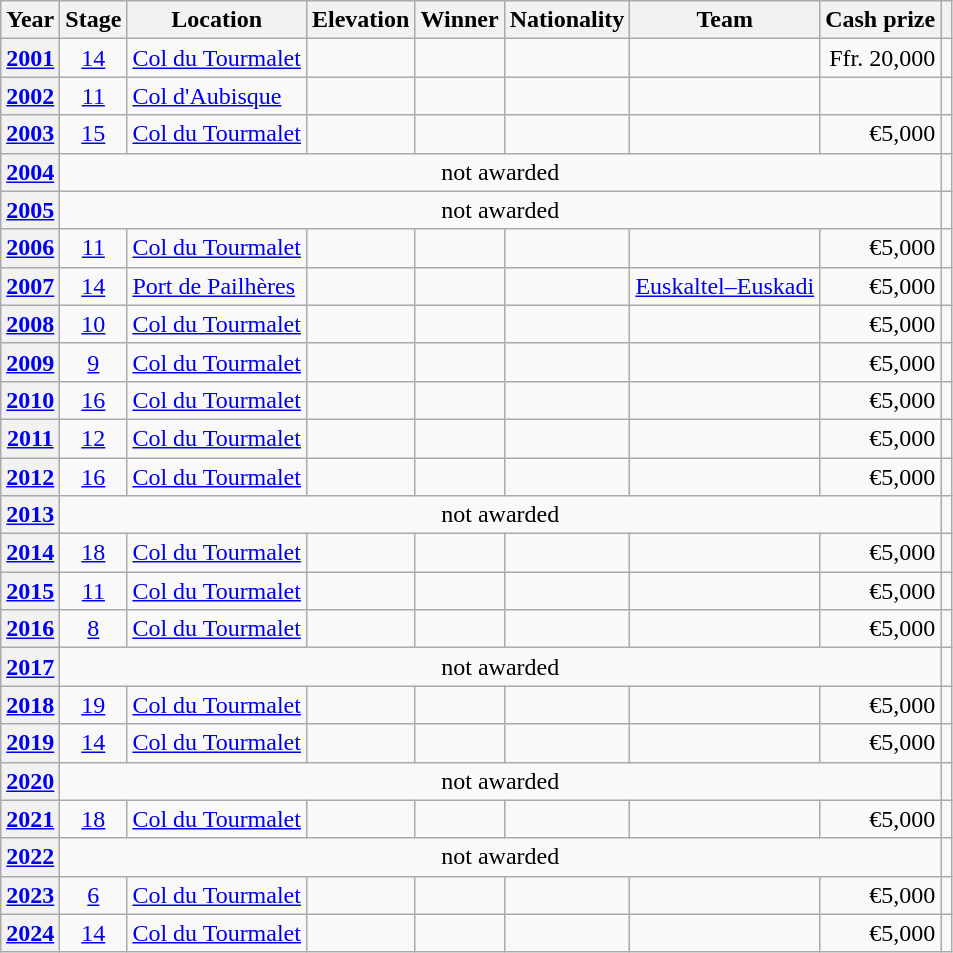<table class="wikitable plainrowheaders sortable">
<tr>
<th scope="col">Year</th>
<th scope="col">Stage</th>
<th scope="col">Location</th>
<th scope="col" data-sort-type="number">Elevation</th>
<th scope="col">Winner</th>
<th scope="col">Nationality</th>
<th scope="col">Team</th>
<th scope="col" data-sort-type="number">Cash prize</th>
<th scope="col" class="unsortable"></th>
</tr>
<tr>
<th scope="row" style="text-align:center;"><a href='#'>2001</a></th>
<td style="text-align:center;"><a href='#'>14</a></td>
<td><a href='#'>Col du Tourmalet</a></td>
<td></td>
<td></td>
<td></td>
<td></td>
<td style="text-align:right;">Ffr. 20,000</td>
<td style="text-align:center;"></td>
</tr>
<tr>
<th scope="row" style="text-align:center;"><a href='#'>2002</a></th>
<td style="text-align:center;"><a href='#'>11</a></td>
<td><a href='#'>Col d'Aubisque</a></td>
<td></td>
<td></td>
<td></td>
<td></td>
<td style="text-align:center;"></td>
<td style="text-align:center;"></td>
</tr>
<tr>
<th scope="row" style="text-align:center;"><a href='#'>2003</a></th>
<td style="text-align:center;"><a href='#'>15</a></td>
<td><a href='#'>Col du Tourmalet</a></td>
<td></td>
<td></td>
<td></td>
<td></td>
<td style="text-align:right;">€5,000</td>
<td style="text-align:center;"></td>
</tr>
<tr class="sortbottom">
<th scope="row" style="text-align:center;"><a href='#'>2004</a></th>
<td style="text-align:center;" colspan="7">not awarded</td>
<td style="text-align:center;"></td>
</tr>
<tr class="sortbottom">
<th scope="row" style="text-align:center;"><a href='#'>2005</a></th>
<td style="text-align:center;" colspan="7">not awarded</td>
<td style="text-align:center;"></td>
</tr>
<tr>
<th scope="row" style="text-align:center;"><a href='#'>2006</a></th>
<td style="text-align:center;"><a href='#'>11</a></td>
<td><a href='#'>Col du Tourmalet</a></td>
<td></td>
<td></td>
<td></td>
<td></td>
<td style="text-align:right;">€5,000</td>
<td style="text-align:center;"></td>
</tr>
<tr>
<th scope="row" style="text-align:center;"><a href='#'>2007</a></th>
<td style="text-align:center;"><a href='#'>14</a></td>
<td><a href='#'>Port de Pailhères</a></td>
<td></td>
<td></td>
<td></td>
<td><a href='#'>Euskaltel–Euskadi</a></td>
<td style="text-align:right;">€5,000</td>
<td style="text-align:center;"></td>
</tr>
<tr>
<th scope="row" style="text-align:center;"><a href='#'>2008</a></th>
<td style="text-align:center;"><a href='#'>10</a></td>
<td><a href='#'>Col du Tourmalet</a></td>
<td></td>
<td></td>
<td></td>
<td></td>
<td style="text-align:right;">€5,000</td>
<td style="text-align:center;"></td>
</tr>
<tr>
<th scope="row" style="text-align:center;"><a href='#'>2009</a></th>
<td style="text-align:center;"><a href='#'>9</a></td>
<td><a href='#'>Col du Tourmalet</a></td>
<td></td>
<td><s></s></td>
<td></td>
<td></td>
<td style="text-align:right;">€5,000</td>
<td style="text-align:center;"></td>
</tr>
<tr>
<th scope="row" style="text-align:center;"><a href='#'>2010</a></th>
<td style="text-align:center;"><a href='#'>16</a></td>
<td><a href='#'>Col du Tourmalet</a></td>
<td></td>
<td></td>
<td></td>
<td></td>
<td style="text-align:right;">€5,000</td>
<td style="text-align:center;"></td>
</tr>
<tr>
<th scope="row" style="text-align:center;"><a href='#'>2011</a></th>
<td style="text-align:center;"><a href='#'>12</a></td>
<td><a href='#'>Col du Tourmalet</a></td>
<td></td>
<td></td>
<td></td>
<td></td>
<td style="text-align:right;">€5,000</td>
<td style="text-align:center;"></td>
</tr>
<tr>
<th scope="row" style="text-align:center;"><a href='#'>2012</a></th>
<td style="text-align:center;"><a href='#'>16</a></td>
<td><a href='#'>Col du Tourmalet</a></td>
<td></td>
<td></td>
<td></td>
<td></td>
<td style="text-align:right;">€5,000</td>
<td style="text-align:center;"></td>
</tr>
<tr class="sortbottom">
<th scope="row" style="text-align:center;"><a href='#'>2013</a></th>
<td style="text-align:center;" colspan="7">not awarded</td>
<td style="text-align:center;"></td>
</tr>
<tr>
<th scope="row" style="text-align:center;"><a href='#'>2014</a></th>
<td style="text-align:center;"><a href='#'>18</a></td>
<td><a href='#'>Col du Tourmalet</a></td>
<td></td>
<td></td>
<td></td>
<td></td>
<td style="text-align:right;">€5,000</td>
<td style="text-align:center;"></td>
</tr>
<tr>
<th scope="row" style="text-align:center;"><a href='#'>2015</a></th>
<td style="text-align:center;"><a href='#'>11</a></td>
<td><a href='#'>Col du Tourmalet</a></td>
<td></td>
<td></td>
<td></td>
<td></td>
<td style="text-align:right;">€5,000</td>
<td style="text-align:center;"></td>
</tr>
<tr>
<th scope="row" style="text-align:center;"><a href='#'>2016</a></th>
<td style="text-align:center;"><a href='#'>8</a></td>
<td><a href='#'>Col du Tourmalet</a></td>
<td></td>
<td></td>
<td></td>
<td></td>
<td style="text-align:right;">€5,000</td>
<td style="text-align:center;"></td>
</tr>
<tr class="sortbottom">
<th scope="row" style="text-align:center;"><a href='#'>2017</a></th>
<td style="text-align:center;" colspan="7">not awarded</td>
<td style="text-align:center;"></td>
</tr>
<tr>
<th scope="row" style="text-align:center;"><a href='#'>2018</a></th>
<td style="text-align:center;"><a href='#'>19</a></td>
<td><a href='#'>Col du Tourmalet</a></td>
<td></td>
<td></td>
<td></td>
<td></td>
<td style="text-align:right;">€5,000</td>
<td style="text-align:center;"></td>
</tr>
<tr>
<th scope="row" style="text-align:center;"><a href='#'>2019</a></th>
<td style="text-align:center;"><a href='#'>14</a></td>
<td><a href='#'>Col du Tourmalet</a></td>
<td></td>
<td></td>
<td></td>
<td></td>
<td style="text-align:right;">€5,000</td>
<td style="text-align:center;"></td>
</tr>
<tr>
<th scope="row" style="text-align:center;"><a href='#'>2020</a></th>
<td style="text-align:center;" colspan="7">not awarded</td>
<td style="text-align:center;"></td>
</tr>
<tr class="sortbottom">
<th scope="row" style="text-align:center;"><a href='#'>2021</a></th>
<td style="text-align:center;"><a href='#'>18</a></td>
<td><a href='#'>Col du Tourmalet</a></td>
<td></td>
<td></td>
<td></td>
<td></td>
<td style="text-align:right;">€5,000</td>
<td style="text-align:center;"></td>
</tr>
<tr>
<th scope="row" style="text-align:center;"><a href='#'>2022</a></th>
<td style="text-align:center;" colspan="7">not awarded</td>
<td style="text-align:center;"></td>
</tr>
<tr class="sortbottom">
<th scope="row" style="text-align:center;"><a href='#'>2023</a></th>
<td style="text-align:center;"><a href='#'>6</a></td>
<td><a href='#'>Col du Tourmalet</a></td>
<td></td>
<td></td>
<td></td>
<td></td>
<td style="text-align:right;">€5,000</td>
<td style="text-align:center;"></td>
</tr>
<tr>
<th scope="row" style="text-align:center;"><a href='#'>2024</a></th>
<td style="text-align:center;"><a href='#'>14</a></td>
<td><a href='#'>Col du Tourmalet</a></td>
<td></td>
<td></td>
<td></td>
<td></td>
<td style="text-align:right;">€5,000</td>
<td></td>
</tr>
</table>
